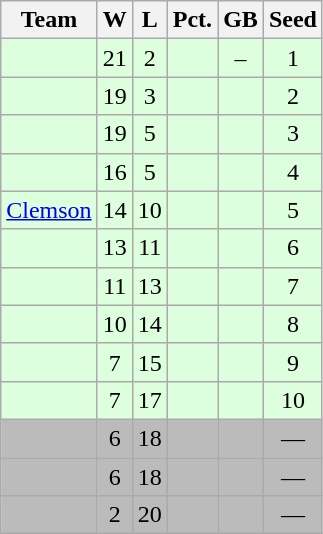<table class=wikitable style="text-align:center;">
<tr>
<th>Team</th>
<th>W</th>
<th>L</th>
<th>Pct.</th>
<th>GB</th>
<th>Seed</th>
</tr>
<tr bgcolor=ddffdd>
<td></td>
<td>21</td>
<td>2</td>
<td></td>
<td>–</td>
<td>1</td>
</tr>
<tr bgcolor=ddffdd>
<td></td>
<td>19</td>
<td>3</td>
<td></td>
<td></td>
<td>2</td>
</tr>
<tr bgcolor=ddffdd>
<td></td>
<td>19</td>
<td>5</td>
<td></td>
<td></td>
<td>3</td>
</tr>
<tr bgcolor=ddffdd>
<td></td>
<td>16</td>
<td>5</td>
<td></td>
<td></td>
<td>4</td>
</tr>
<tr bgcolor=ddffdd>
<td><a href='#'>Clemson</a></td>
<td>14</td>
<td>10</td>
<td></td>
<td></td>
<td>5</td>
</tr>
<tr bgcolor=ddffdd>
<td></td>
<td>13</td>
<td>11</td>
<td></td>
<td></td>
<td>6</td>
</tr>
<tr bgcolor=ddffdd>
<td></td>
<td>11</td>
<td>13</td>
<td></td>
<td></td>
<td>7</td>
</tr>
<tr bgcolor=ddffdd>
<td></td>
<td>10</td>
<td>14</td>
<td></td>
<td></td>
<td>8</td>
</tr>
<tr bgcolor=ddffdd>
<td></td>
<td>7</td>
<td>15</td>
<td></td>
<td></td>
<td>9</td>
</tr>
<tr bgcolor=ddffdd>
<td></td>
<td>7</td>
<td>17</td>
<td></td>
<td></td>
<td>10</td>
</tr>
<tr bgcolor=bbbbbb>
<td></td>
<td>6</td>
<td>18</td>
<td></td>
<td></td>
<td>—</td>
</tr>
<tr bgcolor=bbbbbb>
<td></td>
<td>6</td>
<td>18</td>
<td></td>
<td></td>
<td>—</td>
</tr>
<tr bgcolor=bbbbbb>
<td></td>
<td>2</td>
<td>20</td>
<td></td>
<td></td>
<td>—</td>
</tr>
</table>
